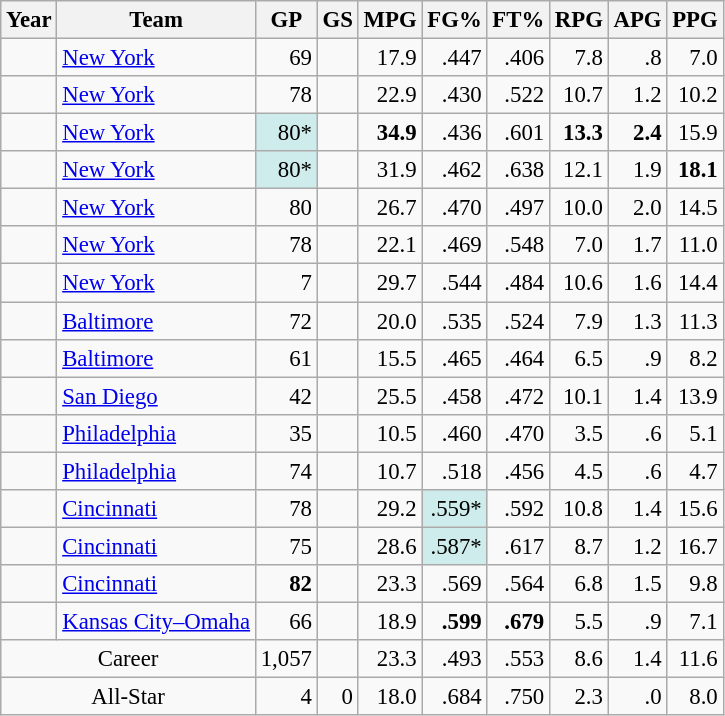<table class="wikitable sortable" style="font-size:95%; text-align:right;">
<tr>
<th>Year</th>
<th>Team</th>
<th>GP</th>
<th>GS</th>
<th>MPG</th>
<th>FG%</th>
<th>FT%</th>
<th>RPG</th>
<th>APG</th>
<th>PPG</th>
</tr>
<tr>
<td style="text-align:left;"></td>
<td style="text-align:left;"><a href='#'>New York</a></td>
<td>69</td>
<td></td>
<td>17.9</td>
<td>.447</td>
<td>.406</td>
<td>7.8</td>
<td>.8</td>
<td>7.0</td>
</tr>
<tr>
<td style="text-align:left;"></td>
<td style="text-align:left;"><a href='#'>New York</a></td>
<td>78</td>
<td></td>
<td>22.9</td>
<td>.430</td>
<td>.522</td>
<td>10.7</td>
<td>1.2</td>
<td>10.2</td>
</tr>
<tr>
<td style="text-align:left;"></td>
<td style="text-align:left;"><a href='#'>New York</a></td>
<td style="background:#CFECEC;">80*</td>
<td></td>
<td><strong>34.9</strong></td>
<td>.436</td>
<td>.601</td>
<td><strong>13.3</strong></td>
<td><strong>2.4</strong></td>
<td>15.9</td>
</tr>
<tr>
<td style="text-align:left;"></td>
<td style="text-align:left;"><a href='#'>New York</a></td>
<td style="background:#CFECEC;">80*</td>
<td></td>
<td>31.9</td>
<td>.462</td>
<td>.638</td>
<td>12.1</td>
<td>1.9</td>
<td><strong>18.1</strong></td>
</tr>
<tr>
<td style="text-align:left;"></td>
<td style="text-align:left;"><a href='#'>New York</a></td>
<td>80</td>
<td></td>
<td>26.7</td>
<td>.470</td>
<td>.497</td>
<td>10.0</td>
<td>2.0</td>
<td>14.5</td>
</tr>
<tr>
<td style="text-align:left;"></td>
<td style="text-align:left;"><a href='#'>New York</a></td>
<td>78</td>
<td></td>
<td>22.1</td>
<td>.469</td>
<td>.548</td>
<td>7.0</td>
<td>1.7</td>
<td>11.0</td>
</tr>
<tr>
<td style="text-align:left;"></td>
<td style="text-align:left;"><a href='#'>New York</a></td>
<td>7</td>
<td></td>
<td>29.7</td>
<td>.544</td>
<td>.484</td>
<td>10.6</td>
<td>1.6</td>
<td>14.4</td>
</tr>
<tr>
<td style="text-align:left;"></td>
<td style="text-align:left;"><a href='#'>Baltimore</a></td>
<td>72</td>
<td></td>
<td>20.0</td>
<td>.535</td>
<td>.524</td>
<td>7.9</td>
<td>1.3</td>
<td>11.3</td>
</tr>
<tr>
<td style="text-align:left;"></td>
<td style="text-align:left;"><a href='#'>Baltimore</a></td>
<td>61</td>
<td></td>
<td>15.5</td>
<td>.465</td>
<td>.464</td>
<td>6.5</td>
<td>.9</td>
<td>8.2</td>
</tr>
<tr>
<td style="text-align:left;"></td>
<td style="text-align:left;"><a href='#'>San Diego</a></td>
<td>42</td>
<td></td>
<td>25.5</td>
<td>.458</td>
<td>.472</td>
<td>10.1</td>
<td>1.4</td>
<td>13.9</td>
</tr>
<tr>
<td style="text-align:left;"></td>
<td style="text-align:left;"><a href='#'>Philadelphia</a></td>
<td>35</td>
<td></td>
<td>10.5</td>
<td>.460</td>
<td>.470</td>
<td>3.5</td>
<td>.6</td>
<td>5.1</td>
</tr>
<tr>
<td style="text-align:left;"></td>
<td style="text-align:left;"><a href='#'>Philadelphia</a></td>
<td>74</td>
<td></td>
<td>10.7</td>
<td>.518</td>
<td>.456</td>
<td>4.5</td>
<td>.6</td>
<td>4.7</td>
</tr>
<tr>
<td style="text-align:left;"></td>
<td style="text-align:left;"><a href='#'>Cincinnati</a></td>
<td>78</td>
<td></td>
<td>29.2</td>
<td style="background:#CFECEC;">.559*</td>
<td>.592</td>
<td>10.8</td>
<td>1.4</td>
<td>15.6</td>
</tr>
<tr>
<td style="text-align:left;"></td>
<td style="text-align:left;"><a href='#'>Cincinnati</a></td>
<td>75</td>
<td></td>
<td>28.6</td>
<td style="background:#CFECEC;">.587*</td>
<td>.617</td>
<td>8.7</td>
<td>1.2</td>
<td>16.7</td>
</tr>
<tr>
<td style="text-align:left;"></td>
<td style="text-align:left;"><a href='#'>Cincinnati</a></td>
<td><strong>82</strong></td>
<td></td>
<td>23.3</td>
<td>.569</td>
<td>.564</td>
<td>6.8</td>
<td>1.5</td>
<td>9.8</td>
</tr>
<tr>
<td style="text-align:left;"></td>
<td style="text-align:left;"><a href='#'>Kansas City–Omaha</a></td>
<td>66</td>
<td></td>
<td>18.9</td>
<td><strong>.599</strong></td>
<td><strong>.679</strong></td>
<td>5.5</td>
<td>.9</td>
<td>7.1</td>
</tr>
<tr class="sortbottom">
<td style="text-align:center;" colspan="2">Career</td>
<td>1,057</td>
<td></td>
<td>23.3</td>
<td>.493</td>
<td>.553</td>
<td>8.6</td>
<td>1.4</td>
<td>11.6</td>
</tr>
<tr class="sortbottom">
<td style="text-align:center;" colspan="2">All-Star</td>
<td>4</td>
<td>0</td>
<td>18.0</td>
<td>.684</td>
<td>.750</td>
<td>2.3</td>
<td>.0</td>
<td>8.0</td>
</tr>
</table>
